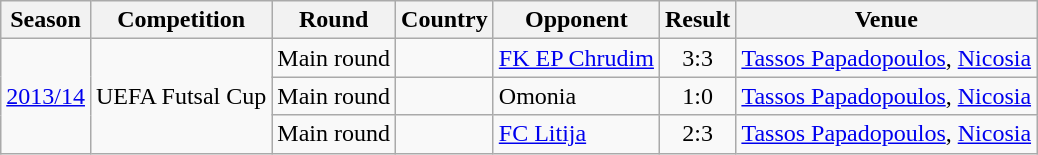<table class="wikitable">
<tr>
<th>Season</th>
<th>Competition</th>
<th>Round</th>
<th>Country</th>
<th>Opponent</th>
<th>Result</th>
<th>Venue</th>
</tr>
<tr>
<td rowspan=3><a href='#'>2013/14</a></td>
<td rowspan=3 align=center>UEFA Futsal Cup</td>
<td>Main round</td>
<td align=center></td>
<td><a href='#'>FK EP Chrudim</a></td>
<td align=center>3:3</td>
<td><a href='#'>Tassos Papadopoulos</a>, <a href='#'>Nicosia</a></td>
</tr>
<tr>
<td>Main round</td>
<td align=center></td>
<td>Omonia</td>
<td align=center>1:0</td>
<td><a href='#'>Tassos Papadopoulos</a>, <a href='#'>Nicosia</a></td>
</tr>
<tr>
<td>Main round</td>
<td align=center></td>
<td><a href='#'>FC Litija</a></td>
<td align=center>2:3</td>
<td><a href='#'>Tassos Papadopoulos</a>, <a href='#'>Nicosia</a></td>
</tr>
</table>
